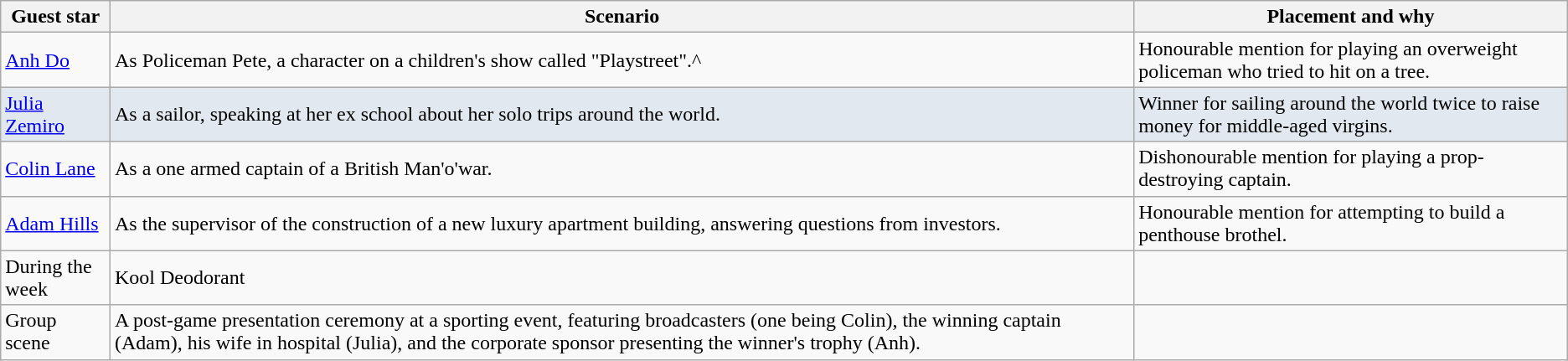<table class="wikitable">
<tr>
<th>Guest star</th>
<th>Scenario</th>
<th>Placement and why</th>
</tr>
<tr>
<td><a href='#'>Anh Do</a></td>
<td>As Policeman Pete, a character on a children's show called "Playstreet".^</td>
<td>Honourable mention for playing an overweight policeman who tried to hit on a tree.</td>
</tr>
<tr style="background:#E1E8EF;">
<td><a href='#'>Julia Zemiro</a></td>
<td>As a sailor, speaking at her ex school about her solo trips around the world.</td>
<td>Winner for sailing around the world twice to raise money for middle-aged virgins.</td>
</tr>
<tr>
<td><a href='#'>Colin Lane</a></td>
<td>As a one armed captain of a British Man'o'war.</td>
<td>Dishonourable mention for playing a prop-destroying captain.</td>
</tr>
<tr>
<td><a href='#'>Adam Hills</a></td>
<td>As the supervisor of the construction of a new luxury apartment building, answering questions from investors.</td>
<td>Honourable mention for attempting to build a penthouse brothel.</td>
</tr>
<tr>
<td>During the week</td>
<td>Kool Deodorant</td>
<td></td>
</tr>
<tr>
<td>Group scene</td>
<td>A post-game presentation ceremony at a sporting event, featuring broadcasters (one being Colin), the winning captain (Adam), his wife in hospital (Julia), and the corporate sponsor presenting the winner's trophy (Anh).</td>
<td></td>
</tr>
</table>
